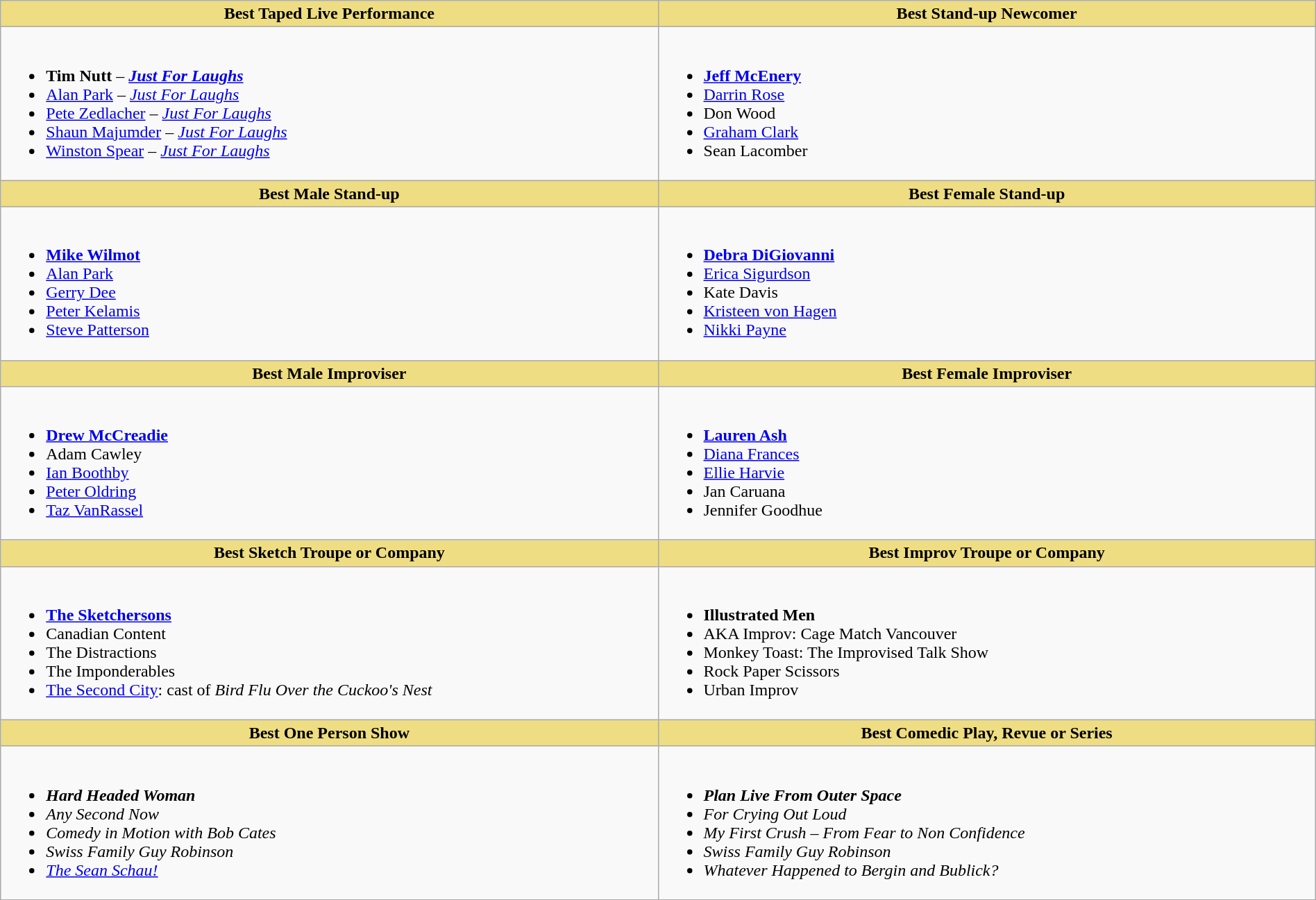<table class="wikitable" style="width:100%">
<tr>
<th style="background:#EEDD82; width:50%">Best Taped Live Performance</th>
<th style="background:#EEDD82; width:50%">Best Stand-up Newcomer</th>
</tr>
<tr>
<td valign="top"><br><ul><li> <strong>Tim Nutt</strong> – <strong><em><a href='#'>Just For Laughs</a></em></strong></li><li><a href='#'>Alan Park</a> – <em><a href='#'>Just For Laughs</a></em></li><li><a href='#'>Pete Zedlacher</a> – <em><a href='#'>Just For Laughs</a></em></li><li><a href='#'>Shaun Majumder</a> – <em><a href='#'>Just For Laughs</a></em></li><li><a href='#'>Winston Spear</a> – <em><a href='#'>Just For Laughs</a></em></li></ul></td>
<td valign="top"><br><ul><li> <strong><a href='#'>Jeff McEnery</a></strong></li><li><a href='#'>Darrin Rose</a></li><li>Don Wood</li><li><a href='#'>Graham Clark</a></li><li>Sean Lacomber</li></ul></td>
</tr>
<tr>
<th style="background:#EEDD82; width:50%">Best Male Stand-up</th>
<th style="background:#EEDD82; width:50%">Best Female Stand-up</th>
</tr>
<tr>
<td valign="top"><br><ul><li> <strong><a href='#'>Mike Wilmot</a></strong></li><li><a href='#'>Alan Park</a></li><li><a href='#'>Gerry Dee</a></li><li><a href='#'>Peter Kelamis</a></li><li><a href='#'>Steve Patterson</a></li></ul></td>
<td valign="top"><br><ul><li> <strong><a href='#'>Debra DiGiovanni</a></strong></li><li><a href='#'>Erica Sigurdson</a></li><li>Kate Davis</li><li><a href='#'>Kristeen von Hagen</a></li><li><a href='#'>Nikki Payne</a></li></ul></td>
</tr>
<tr>
<th style="background:#EEDD82; width:50%">Best Male Improviser</th>
<th style="background:#EEDD82; width:50%">Best Female Improviser</th>
</tr>
<tr>
<td valign="top"><br><ul><li> <strong><a href='#'>Drew McCreadie</a></strong></li><li>Adam Cawley</li><li><a href='#'>Ian Boothby</a></li><li><a href='#'>Peter Oldring</a></li><li><a href='#'>Taz VanRassel</a></li></ul></td>
<td valign="top"><br><ul><li> <strong><a href='#'>Lauren Ash</a></strong></li><li><a href='#'>Diana Frances</a></li><li><a href='#'>Ellie Harvie</a></li><li>Jan Caruana</li><li>Jennifer Goodhue</li></ul></td>
</tr>
<tr>
<th style="background:#EEDD82; width:50%">Best Sketch Troupe or Company</th>
<th style="background:#EEDD82; width:50%">Best Improv Troupe or Company</th>
</tr>
<tr>
<td valign="top"><br><ul><li> <strong><a href='#'>The Sketchersons</a></strong></li><li>Canadian Content</li><li>The Distractions</li><li>The Imponderables</li><li><a href='#'>The Second City</a>: cast of <em>Bird Flu Over the Cuckoo's Nest</em></li></ul></td>
<td valign="top"><br><ul><li> <strong>Illustrated Men</strong></li><li>AKA Improv: Cage Match Vancouver</li><li>Monkey Toast: The Improvised Talk Show</li><li>Rock Paper Scissors</li><li>Urban Improv</li></ul></td>
</tr>
<tr>
<th style="background:#EEDD82; width:50%">Best One Person Show</th>
<th style="background:#EEDD82; width:50%">Best Comedic Play, Revue or Series</th>
</tr>
<tr>
<td valign="top"><br><ul><li> <strong><em>Hard Headed Woman</em></strong></li><li><em>Any Second Now</em></li><li><em>Comedy in Motion with Bob Cates</em></li><li><em>Swiss Family Guy Robinson</em></li><li><em><a href='#'>The Sean Schau!</a></em></li></ul></td>
<td valign="top"><br><ul><li> <strong><em>Plan Live From Outer Space</em></strong></li><li><em>For Crying Out Loud</em></li><li><em>My First Crush – From Fear to Non Confidence</em></li><li><em>Swiss Family Guy Robinson</em></li><li><em>Whatever Happened to Bergin and Bublick?</em></li></ul></td>
</tr>
</table>
